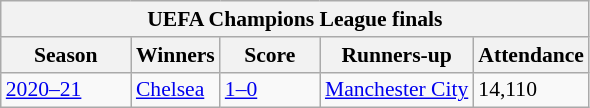<table class="wikitable" style="font-size:90%">
<tr>
<th colspan="5">UEFA Champions League finals</th>
</tr>
<tr>
<th width="80">Season</th>
<th scope="col">Winners</th>
<th width="60">Score</th>
<th scope="col">Runners-up</th>
<th scope="col">Attendance</th>
</tr>
<tr>
<td scope="row"><a href='#'>2020–21</a></td>
<td><a href='#'>Chelsea</a> </td>
<td><a href='#'>1–0</a></td>
<td> <a href='#'>Manchester City</a></td>
<td>14,110</td>
</tr>
</table>
